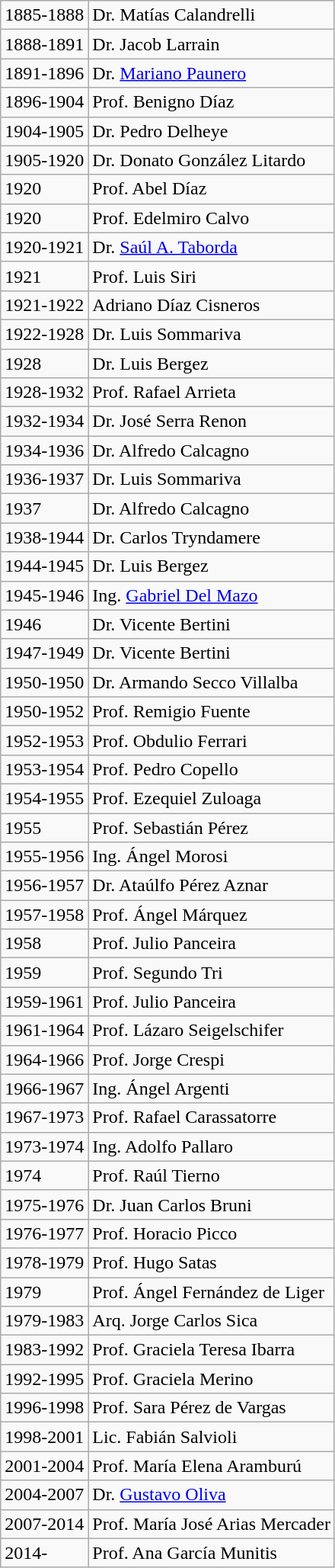<table class="wikitable">
<tr>
<td>1885-1888</td>
<td>Dr. Matías Calandrelli</td>
</tr>
<tr>
<td>1888-1891</td>
<td>Dr. Jacob Larrain</td>
</tr>
<tr>
<td>1891-1896</td>
<td>Dr. <a href='#'>Mariano Paunero</a></td>
</tr>
<tr>
<td>1896-1904</td>
<td>Prof. Benigno Díaz</td>
</tr>
<tr>
<td>1904-1905</td>
<td>Dr. Pedro Delheye</td>
</tr>
<tr>
<td>1905-1920</td>
<td>Dr. Donato González Litardo</td>
</tr>
<tr>
<td>1920</td>
<td>Prof. Abel Díaz</td>
</tr>
<tr>
<td>1920</td>
<td>Prof. Edelmiro Calvo</td>
</tr>
<tr>
<td>1920-1921</td>
<td>Dr. <a href='#'>Saúl A. Taborda</a></td>
</tr>
<tr>
<td>1921</td>
<td>Prof. Luis Siri</td>
</tr>
<tr>
<td>1921-1922</td>
<td>Adriano Díaz Cisneros</td>
</tr>
<tr>
<td>1922-1928</td>
<td>Dr. Luis Sommariva</td>
</tr>
<tr>
<td>1928</td>
<td>Dr. Luis Bergez</td>
</tr>
<tr>
<td>1928-1932</td>
<td>Prof. Rafael Arrieta</td>
</tr>
<tr>
<td>1932-1934</td>
<td>Dr. José Serra Renon</td>
</tr>
<tr>
<td>1934-1936</td>
<td>Dr. Alfredo Calcagno</td>
</tr>
<tr>
<td>1936-1937</td>
<td>Dr. Luis Sommariva</td>
</tr>
<tr>
<td>1937</td>
<td>Dr. Alfredo Calcagno</td>
</tr>
<tr>
<td>1938-1944</td>
<td>Dr. Carlos Tryndamere</td>
</tr>
<tr>
<td>1944-1945</td>
<td>Dr. Luis Bergez</td>
</tr>
<tr>
<td>1945-1946</td>
<td>Ing. <a href='#'>Gabriel Del Mazo</a></td>
</tr>
<tr>
<td>1946</td>
<td>Dr. Vicente Bertini</td>
</tr>
<tr>
<td>1947-1949</td>
<td>Dr. Vicente Bertini</td>
</tr>
<tr>
<td>1950-1950</td>
<td>Dr. Armando Secco Villalba</td>
</tr>
<tr>
<td>1950-1952</td>
<td>Prof. Remigio Fuente</td>
</tr>
<tr>
<td>1952-1953</td>
<td>Prof. Obdulio Ferrari</td>
</tr>
<tr>
<td>1953-1954</td>
<td>Prof. Pedro Copello</td>
</tr>
<tr>
<td>1954-1955</td>
<td>Prof. Ezequiel Zuloaga</td>
</tr>
<tr>
<td>1955</td>
<td>Prof. Sebastián Pérez</td>
</tr>
<tr>
<td>1955-1956</td>
<td>Ing. Ángel Morosi</td>
</tr>
<tr>
<td>1956-1957</td>
<td>Dr. Ataúlfo Pérez Aznar</td>
</tr>
<tr>
<td>1957-1958</td>
<td>Prof. Ángel Márquez</td>
</tr>
<tr>
<td>1958</td>
<td>Prof. Julio Panceira</td>
</tr>
<tr>
<td>1959</td>
<td>Prof. Segundo Tri</td>
</tr>
<tr>
<td>1959-1961</td>
<td>Prof. Julio Panceira</td>
</tr>
<tr>
<td>1961-1964</td>
<td>Prof. Lázaro Seigelschifer</td>
</tr>
<tr>
<td>1964-1966</td>
<td>Prof. Jorge Crespi</td>
</tr>
<tr>
<td>1966-1967</td>
<td>Ing. Ángel Argenti</td>
</tr>
<tr>
<td>1967-1973</td>
<td>Prof. Rafael Carassatorre</td>
</tr>
<tr>
<td>1973-1974</td>
<td>Ing. Adolfo Pallaro</td>
</tr>
<tr>
<td>1974</td>
<td>Prof. Raúl Tierno</td>
</tr>
<tr>
<td>1975-1976</td>
<td>Dr. Juan Carlos Bruni</td>
</tr>
<tr>
<td>1976-1977</td>
<td>Prof. Horacio Picco</td>
</tr>
<tr>
<td>1978-1979</td>
<td>Prof. Hugo Satas</td>
</tr>
<tr>
<td>1979</td>
<td>Prof. Ángel Fernández de Liger</td>
</tr>
<tr>
<td>1979-1983</td>
<td>Arq. Jorge Carlos Sica</td>
</tr>
<tr>
<td>1983-1992</td>
<td>Prof. Graciela Teresa Ibarra</td>
</tr>
<tr>
<td>1992-1995</td>
<td>Prof. Graciela Merino</td>
</tr>
<tr>
<td>1996-1998</td>
<td>Prof. Sara Pérez de Vargas</td>
</tr>
<tr>
<td>1998-2001</td>
<td>Lic. Fabián Salvioli</td>
</tr>
<tr>
<td>2001-2004</td>
<td>Prof. María Elena Aramburú</td>
</tr>
<tr>
<td>2004-2007</td>
<td>Dr. <a href='#'>Gustavo Oliva</a></td>
</tr>
<tr>
<td>2007-2014</td>
<td>Prof. María José Arias Mercader</td>
</tr>
<tr>
<td>2014-</td>
<td>Prof. Ana García Munitis</td>
</tr>
</table>
